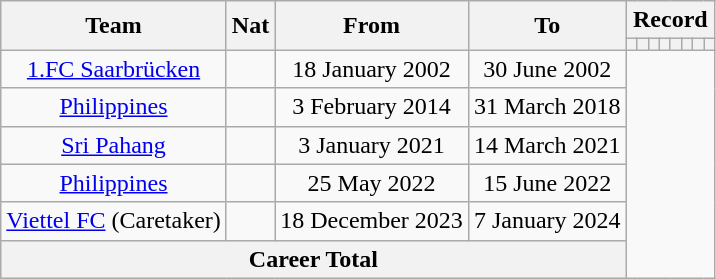<table class="wikitable" style="text-align: center;">
<tr>
<th rowspan="2">Team</th>
<th rowspan="2">Nat</th>
<th rowspan="2">From</th>
<th rowspan="2">To</th>
<th colspan="8">Record</th>
</tr>
<tr>
<th></th>
<th></th>
<th></th>
<th></th>
<th></th>
<th></th>
<th></th>
<th></th>
</tr>
<tr>
<td><a href='#'>1.FC Saarbrücken</a></td>
<td></td>
<td>18 January 2002</td>
<td>30 June 2002<br></td>
</tr>
<tr>
<td><a href='#'>Philippines</a></td>
<td></td>
<td>3 February 2014</td>
<td>31 March 2018<br></td>
</tr>
<tr>
<td><a href='#'>Sri Pahang</a></td>
<td></td>
<td>3 January 2021</td>
<td>14 March 2021<br></td>
</tr>
<tr>
<td><a href='#'>Philippines</a></td>
<td></td>
<td>25 May 2022</td>
<td>15 June 2022<br></td>
</tr>
<tr>
<td><a href='#'>Viettel FC</a> (Caretaker)</td>
<td></td>
<td>18 December 2023</td>
<td>7 January 2024<br></td>
</tr>
<tr>
<th colspan="4">Career Total<br></th>
</tr>
</table>
